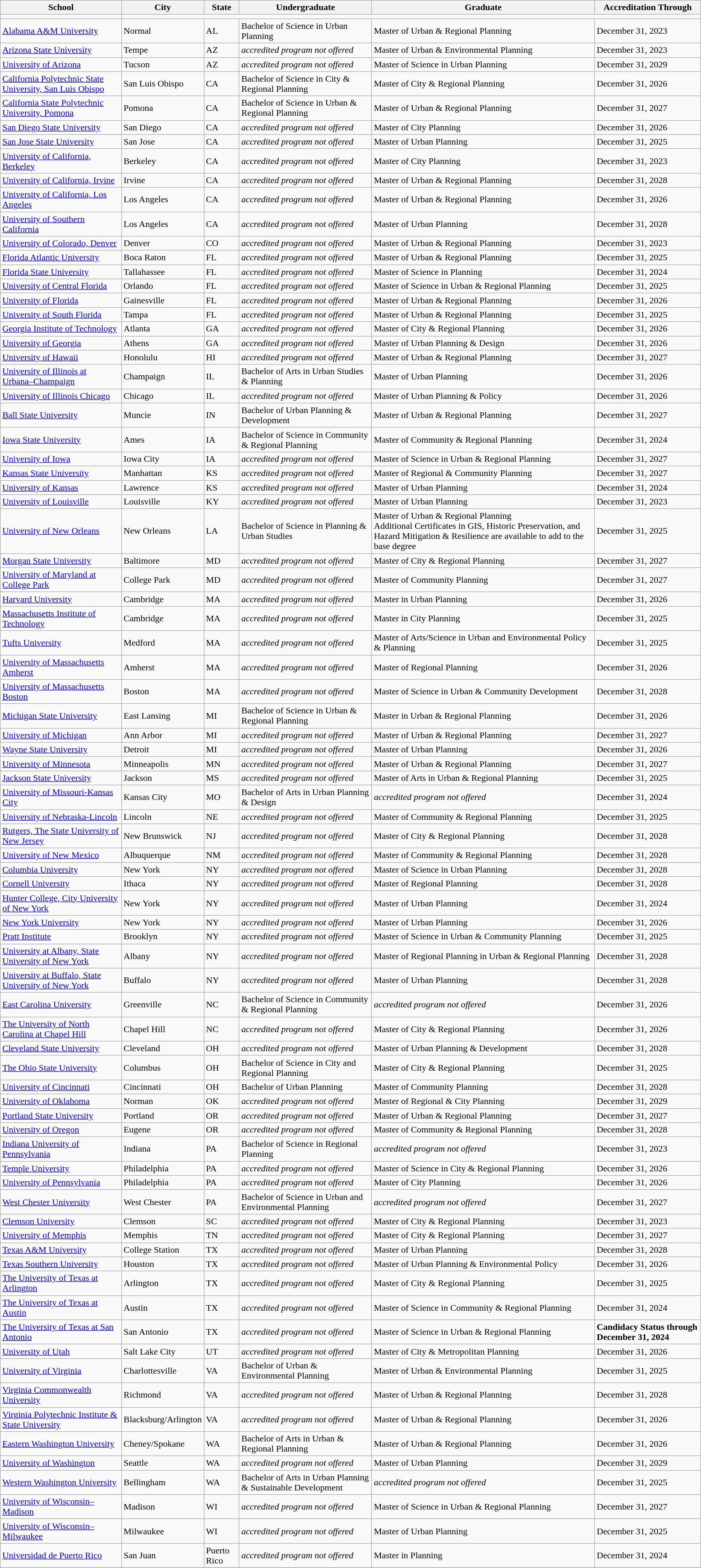<table class="wikitable sortable">
<tr>
<th>School</th>
<th>City</th>
<th>State</th>
<th>Undergraduate</th>
<th>Graduate</th>
<th>Accreditation Through</th>
</tr>
<tr>
<td></td>
</tr>
<tr>
<td><a href='#'>Alabama A&M University</a></td>
<td>Normal</td>
<td>AL</td>
<td>Bachelor of Science in Urban Planning</td>
<td>Master of Urban & Regional Planning</td>
<td>December 31, 2023</td>
</tr>
<tr>
<td><a href='#'>Arizona State University</a></td>
<td>Tempe</td>
<td>AZ</td>
<td><em>accredited program not offered</em></td>
<td>Master of Urban & Environmental Planning</td>
<td>December 31, 2023</td>
</tr>
<tr>
<td><a href='#'>University of Arizona</a></td>
<td>Tucson</td>
<td>AZ</td>
<td><em>accredited program</em> <em>not offered</em></td>
<td>Master of Science in Urban Planning</td>
<td>December 31, 2029</td>
</tr>
<tr>
<td><a href='#'>California Polytechnic State University, San Luis Obispo</a></td>
<td>San Luis Obispo</td>
<td>CA</td>
<td>Bachelor of Science in City & Regional Planning</td>
<td>Master of City & Regional Planning</td>
<td>December 31, 2026</td>
</tr>
<tr>
<td><a href='#'>California State Polytechnic University, Pomona</a></td>
<td>Pomona</td>
<td>CA</td>
<td>Bachelor of Science in Urban & Regional Planning</td>
<td>Master of Urban & Regional Planning</td>
<td>December 31, 2027</td>
</tr>
<tr>
<td><a href='#'>San Diego State University</a></td>
<td>San Diego</td>
<td>CA</td>
<td><em>accredited program not offered</em></td>
<td>Master of City Planning</td>
<td>December 31, 2026</td>
</tr>
<tr>
<td><a href='#'>San Jose State University</a></td>
<td>San Jose</td>
<td>CA</td>
<td><em>accredited program not offered</em></td>
<td>Master of Urban Planning</td>
<td>December 31, 2025</td>
</tr>
<tr>
<td><a href='#'>University of California, Berkeley</a></td>
<td>Berkeley</td>
<td>CA</td>
<td><em>accredited program not offered</em></td>
<td>Master of City Planning</td>
<td>December 31, 2023</td>
</tr>
<tr>
<td><a href='#'>University of California, Irvine</a></td>
<td>Irvine</td>
<td>CA</td>
<td><em>accredited program not offered</em></td>
<td>Master of Urban & Regional Planning</td>
<td>December 31, 2028</td>
</tr>
<tr>
<td><a href='#'>University of California, Los Angeles</a></td>
<td>Los Angeles</td>
<td>CA</td>
<td><em>accredited program not offered</em></td>
<td>Master of Urban & Regional Planning</td>
<td>December 31, 2026</td>
</tr>
<tr>
<td><a href='#'>University of Southern California</a></td>
<td>Los Angeles</td>
<td>CA</td>
<td><em>accredited program not offered</em></td>
<td>Master of Urban Planning</td>
<td>December 31, 2028</td>
</tr>
<tr>
<td><a href='#'>University of Colorado, Denver</a></td>
<td>Denver</td>
<td>CO</td>
<td><em>accredited program not offered</em></td>
<td>Master of Urban & Regional Planning</td>
<td>December 31, 2023</td>
</tr>
<tr>
<td><a href='#'>Florida Atlantic University</a></td>
<td>Boca Raton</td>
<td>FL</td>
<td><em>accredited program not offered</em></td>
<td>Master of Urban & Regional Planning</td>
<td>December 31, 2025</td>
</tr>
<tr>
<td><a href='#'>Florida State University</a></td>
<td>Tallahassee</td>
<td>FL</td>
<td><em>accredited program not offered</em></td>
<td>Master of Science in Planning</td>
<td>December 31, 2024</td>
</tr>
<tr>
<td><a href='#'>University of Central Florida</a></td>
<td>Orlando</td>
<td>FL</td>
<td><em>accredited program not offered</em></td>
<td>Master of Science in Urban & Regional Planning</td>
<td>December 31, 2025</td>
</tr>
<tr>
<td><a href='#'>University of Florida</a></td>
<td>Gainesville</td>
<td>FL</td>
<td><em>accredited program not offered</em></td>
<td>Master of Urban & Regional Planning</td>
<td>December 31, 2026</td>
</tr>
<tr>
<td><a href='#'>University of South Florida</a></td>
<td>Tampa</td>
<td>FL</td>
<td><em>accredited program not offered</em></td>
<td>Master of Urban & Regional Planning</td>
<td>December 31, 2025</td>
</tr>
<tr>
<td><a href='#'>Georgia Institute of Technology</a></td>
<td>Atlanta</td>
<td>GA</td>
<td><em>accredited program not offered</em></td>
<td>Master of City & Regional Planning</td>
<td>December 31, 2026</td>
</tr>
<tr>
<td><a href='#'>University of Georgia</a></td>
<td>Athens</td>
<td>GA</td>
<td><em>accredited program not offered</em></td>
<td>Master of Urban Planning & Design</td>
<td>December 31, 2026</td>
</tr>
<tr>
<td><a href='#'>University of Hawaii</a></td>
<td>Honolulu</td>
<td>HI</td>
<td><em>accredited program not offered</em></td>
<td>Master of Urban & Regional Planning</td>
<td>December 31, 2027</td>
</tr>
<tr>
<td><a href='#'>University of Illinois at Urbana–Champaign</a></td>
<td>Champaign</td>
<td>IL</td>
<td>Bachelor of Arts in Urban Studies & Planning</td>
<td>Master of Urban Planning</td>
<td>December 31, 2026</td>
</tr>
<tr>
<td><a href='#'>University of Illinois Chicago</a></td>
<td>Chicago</td>
<td>IL</td>
<td><em>accredited program not offered</em></td>
<td>Master of Urban Planning & Policy</td>
<td>December 31, 2026</td>
</tr>
<tr>
<td><a href='#'>Ball State University</a></td>
<td>Muncie</td>
<td>IN</td>
<td>Bachelor of Urban Planning & Development</td>
<td>Master of Urban & Regional Planning</td>
<td>December 31, 2027</td>
</tr>
<tr>
<td><a href='#'>Iowa State University</a></td>
<td>Ames</td>
<td>IA</td>
<td>Bachelor of Science in Community & Regional Planning</td>
<td>Master of Community & Regional Planning</td>
<td>December 31, 2024</td>
</tr>
<tr>
<td><a href='#'>University of Iowa</a></td>
<td>Iowa City</td>
<td>IA</td>
<td><em>accredited program not offered</em></td>
<td>Master of Science in Urban & Regional Planning</td>
<td>December 31, 2027</td>
</tr>
<tr>
<td><a href='#'>Kansas State University</a></td>
<td>Manhattan</td>
<td>KS</td>
<td><em>accredited program not offered</em></td>
<td>Master of Regional & Community Planning</td>
<td>December 31, 2027</td>
</tr>
<tr>
<td><a href='#'>University of Kansas</a></td>
<td>Lawrence</td>
<td>KS</td>
<td><em>accredited program not offered</em></td>
<td>Master of Urban Planning</td>
<td>December 31, 2024</td>
</tr>
<tr>
<td><a href='#'>University of Louisville</a></td>
<td>Louisville</td>
<td>KY</td>
<td><em>accredited program not offered</em></td>
<td>Master of Urban Planning</td>
<td>December 31, 2023</td>
</tr>
<tr>
<td><a href='#'>University of New Orleans</a></td>
<td>New Orleans</td>
<td>LA</td>
<td>Bachelor of Science in Planning & Urban Studies</td>
<td>Master of Urban & Regional Planning<br>Additional Certificates in
GIS, Historic Preservation, and Hazard Mitigation & Resilience are available to add to the base degree</td>
<td>December 31, 2025</td>
</tr>
<tr>
<td><a href='#'>Morgan State University</a></td>
<td>Baltimore</td>
<td>MD</td>
<td><em>accredited program not offered</em></td>
<td>Master of City & Regional Planning</td>
<td>December 31, 2027</td>
</tr>
<tr>
<td><a href='#'>University of Maryland at College Park</a></td>
<td>College Park</td>
<td>MD</td>
<td><em>accredited program not offered</em></td>
<td>Master of Community Planning</td>
<td>December 31, 2027</td>
</tr>
<tr>
<td><a href='#'>Harvard University</a></td>
<td>Cambridge</td>
<td>MA</td>
<td><em>accredited program not offered</em></td>
<td>Master in Urban Planning</td>
<td>December 31, 2026</td>
</tr>
<tr>
<td><a href='#'>Massachusetts Institute of Technology</a></td>
<td>Cambridge</td>
<td>MA</td>
<td><em>accredited program not offered</em></td>
<td>Master in City Planning</td>
<td>December 31, 2025</td>
</tr>
<tr>
<td><a href='#'>Tufts University</a></td>
<td>Medford</td>
<td>MA</td>
<td><em>accredited program not offered</em></td>
<td>Master of Arts/Science in Urban and Environmental Policy & Planning</td>
<td>December 31, 2025</td>
</tr>
<tr>
<td><a href='#'>University of Massachusetts Amherst</a></td>
<td>Amherst</td>
<td>MA</td>
<td><em>accredited program not offered</em></td>
<td>Master of Regional Planning</td>
<td>December 31, 2026</td>
</tr>
<tr>
<td><a href='#'>University of Massachusetts Boston</a></td>
<td>Boston</td>
<td>MA</td>
<td><em>accredited program not offered</em></td>
<td>Master of Science in Urban & Community Development</td>
<td>December 31, 2028</td>
</tr>
<tr>
<td><a href='#'>Michigan State University</a></td>
<td>East Lansing</td>
<td>MI</td>
<td>Bachelor of Science in Urban & Regional Planning</td>
<td>Master in Urban & Regional Planning</td>
<td>December 31, 2026</td>
</tr>
<tr>
<td><a href='#'>University of Michigan</a></td>
<td>Ann Arbor</td>
<td>MI</td>
<td><em>accredited program not offered</em></td>
<td>Master of Urban & Regional Planning</td>
<td>December 31, 2027</td>
</tr>
<tr>
<td><a href='#'>Wayne State University</a></td>
<td>Detroit</td>
<td>MI</td>
<td><em>accredited program not offered</em></td>
<td>Master of Urban Planning</td>
<td>December 31, 2026</td>
</tr>
<tr>
<td><a href='#'>University of Minnesota</a></td>
<td>Minneapolis</td>
<td>MN</td>
<td><em>accredited program not offered</em></td>
<td>Master of Urban & Regional Planning</td>
<td>December 31, 2027</td>
</tr>
<tr>
<td><a href='#'>Jackson State University</a></td>
<td>Jackson</td>
<td>MS</td>
<td><em>accredited program not offered</em></td>
<td>Master of Arts in Urban & Regional Planning</td>
<td>December 31, 2025</td>
</tr>
<tr>
<td><a href='#'>University of Missouri-Kansas City</a></td>
<td>Kansas City</td>
<td>MO</td>
<td>Bachelor of Arts in Urban Planning & Design</td>
<td><em>accredited program not offered</em></td>
<td>December 31, 2024</td>
</tr>
<tr>
<td><a href='#'>University of Nebraska-Lincoln</a></td>
<td>Lincoln</td>
<td>NE</td>
<td><em>accredited program not offered</em></td>
<td>Master of Community & Regional Planning</td>
<td>December 31, 2025</td>
</tr>
<tr>
<td><a href='#'>Rutgers, The State University of New Jersey</a></td>
<td>New Brunswick</td>
<td>NJ</td>
<td><em>accredited program not offered</em></td>
<td>Master of City & Regional Planning</td>
<td>December 31, 2028</td>
</tr>
<tr>
<td><a href='#'>University of New Mexico</a></td>
<td>Albuquerque</td>
<td>NM</td>
<td><em>accredited program not offered</em></td>
<td>Master of Community & Regional Planning</td>
<td>December 31, 2028</td>
</tr>
<tr>
<td><a href='#'>Columbia University</a></td>
<td>New York</td>
<td>NY</td>
<td><em>accredited program not offered</em></td>
<td>Master of Science in Urban Planning</td>
<td>December 31, 2028</td>
</tr>
<tr>
<td><a href='#'>Cornell University</a></td>
<td>Ithaca</td>
<td>NY</td>
<td><em>accredited program not offered</em></td>
<td>Master of Regional Planning</td>
<td>December 31, 2028</td>
</tr>
<tr>
<td><a href='#'>Hunter College, City University of New York</a></td>
<td>New York</td>
<td>NY</td>
<td><em>accredited program not offered</em></td>
<td>Master of Urban Planning</td>
<td>December 31, 2024</td>
</tr>
<tr>
<td><a href='#'>New York University</a></td>
<td>New York</td>
<td>NY</td>
<td><em>accredited program not offered</em></td>
<td>Master of Urban Planning</td>
<td>December 31, 2026</td>
</tr>
<tr>
<td><a href='#'>Pratt Institute</a></td>
<td>Brooklyn</td>
<td>NY</td>
<td><em>accredited program not offered</em></td>
<td>Master of Science in Urban & Community Planning</td>
<td>December 31, 2025</td>
</tr>
<tr>
<td><a href='#'>University at Albany, State University of New York</a></td>
<td>Albany</td>
<td>NY</td>
<td><em>accredited program not offered</em></td>
<td>Master of Regional Planning in Urban & Regional Planning</td>
<td>December 31, 2028</td>
</tr>
<tr>
<td><a href='#'>University at Buffalo, State University of New York</a></td>
<td>Buffalo</td>
<td>NY</td>
<td><em>accredited program not offered</em></td>
<td>Master of Urban Planning</td>
<td>December 31, 2028</td>
</tr>
<tr>
<td><a href='#'>East Carolina University</a></td>
<td>Greenville</td>
<td>NC</td>
<td>Bachelor of Science in Community & Regional Planning</td>
<td><em>accredited program not offered</em></td>
<td>December 31, 2026</td>
</tr>
<tr>
<td><a href='#'>The University of North Carolina at Chapel Hill</a></td>
<td>Chapel Hill</td>
<td>NC</td>
<td><em>accredited program not offered</em></td>
<td>Master of City & Regional Planning</td>
<td>December 31, 2026</td>
</tr>
<tr>
<td><a href='#'>Cleveland State University</a></td>
<td>Cleveland</td>
<td>OH</td>
<td><em>accredited program not offered</em></td>
<td>Master of Urban Planning & Development</td>
<td>December 31, 2028</td>
</tr>
<tr>
<td><a href='#'>The Ohio State University</a></td>
<td>Columbus</td>
<td>OH</td>
<td>Bachelor of Science in City and Regional Planning</td>
<td>Master of City & Regional Planning</td>
<td>December 31, 2025</td>
</tr>
<tr>
<td><a href='#'>University of Cincinnati</a></td>
<td>Cincinnati</td>
<td>OH</td>
<td>Bachelor of Urban Planning</td>
<td>Master of Community Planning</td>
<td>December 31, 2028</td>
</tr>
<tr>
<td><a href='#'>University of Oklahoma</a></td>
<td>Norman</td>
<td>OK</td>
<td><em>accredited program not offered</em></td>
<td>Master of Regional & City Planning</td>
<td>December 31, 2029</td>
</tr>
<tr>
<td><a href='#'>Portland State University</a></td>
<td>Portland</td>
<td>OR</td>
<td><em>accredited program not offered</em></td>
<td>Master of Urban & Regional Planning</td>
<td>December 31, 2027</td>
</tr>
<tr>
<td><a href='#'>University of Oregon</a></td>
<td>Eugene</td>
<td>OR</td>
<td><em>accredited program not offered</em></td>
<td>Master of Community & Regional Planning</td>
<td>December 31, 2028</td>
</tr>
<tr>
<td><a href='#'>Indiana University of Pennsylvania</a></td>
<td>Indiana</td>
<td>PA</td>
<td>Bachelor of Science in Regional Planning</td>
<td><em>accredited program not offered</em></td>
<td>December 31, 2023</td>
</tr>
<tr>
<td><a href='#'>Temple University</a></td>
<td>Philadelphia</td>
<td>PA</td>
<td><em>accredited program not offered</em></td>
<td>Master of Science in City & Regional Planning</td>
<td>December 31, 2026</td>
</tr>
<tr>
<td><a href='#'>University of Pennsylvania</a></td>
<td>Philadelphia</td>
<td>PA</td>
<td><em>accredited program not offered</em></td>
<td>Master of City Planning</td>
<td>December 31, 2026</td>
</tr>
<tr>
<td><a href='#'>West Chester University</a></td>
<td>West Chester</td>
<td>PA</td>
<td>Bachelor of Science in Urban and Environmental Planning</td>
<td><em>accredited program not offered</em></td>
<td>December 31, 2027</td>
</tr>
<tr>
<td><a href='#'>Clemson University</a></td>
<td>Clemson</td>
<td>SC</td>
<td><em>accredited program not offered</em></td>
<td>Master of City & Regional Planning</td>
<td>December 31, 2023</td>
</tr>
<tr>
<td><a href='#'>University of Memphis</a></td>
<td>Memphis</td>
<td>TN</td>
<td><em>accredited program not offered</em></td>
<td>Master of City & Regional Planning</td>
<td>December 31, 2027</td>
</tr>
<tr>
<td><a href='#'>Texas A&M University</a></td>
<td>College Station</td>
<td>TX</td>
<td><em>accredited program not offered</em></td>
<td>Master of Urban Planning</td>
<td>December 31, 2028</td>
</tr>
<tr>
<td><a href='#'>Texas Southern University</a></td>
<td>Houston</td>
<td>TX</td>
<td><em>accredited program not offered</em></td>
<td>Master of Urban Planning & Environmental Policy</td>
<td>December 31, 2026</td>
</tr>
<tr>
<td><a href='#'>The University of Texas at Arlington</a></td>
<td>Arlington</td>
<td>TX</td>
<td><em>accredited program not offered</em></td>
<td>Master of City & Regional Planning</td>
<td>December 31, 2025</td>
</tr>
<tr>
<td><a href='#'>The University of Texas at Austin</a></td>
<td>Austin</td>
<td>TX</td>
<td><em>accredited program not offered</em></td>
<td>Master of Science in Community & Regional Planning</td>
<td>December 31, 2024</td>
</tr>
<tr>
<td><a href='#'>The University of Texas at San Antonio</a></td>
<td>San Antonio</td>
<td>TX</td>
<td><em>accredited program not offered</em></td>
<td>Master of Science in Urban & Regional Planning</td>
<td><strong>Candidacy Status through December 31, 2024</strong></td>
</tr>
<tr>
<td><a href='#'>University of Utah</a></td>
<td>Salt Lake City</td>
<td>UT</td>
<td><em>accredited program not offered</em></td>
<td>Master of City & Metropolitan Planning</td>
<td>December 31, 2026</td>
</tr>
<tr>
<td><a href='#'>University of Virginia</a></td>
<td>Charlottesville</td>
<td>VA</td>
<td>Bachelor of Urban & Environmental Planning</td>
<td>Master of Urban & Environmental Planning</td>
<td>December 31, 2025</td>
</tr>
<tr>
<td><a href='#'>Virginia Commonwealth University</a></td>
<td>Richmond</td>
<td>VA</td>
<td><em>accredited program not offered</em></td>
<td>Master of Urban & Regional Planning</td>
<td>December 31, 2028</td>
</tr>
<tr>
<td><a href='#'>Virginia Polytechnic Institute & State University</a></td>
<td>Blacksburg/Arlington</td>
<td>VA</td>
<td><em>accredited program not offered</em></td>
<td>Master of Urban & Regional Planning</td>
<td>December 31, 2026</td>
</tr>
<tr>
<td><a href='#'>Eastern Washington University</a></td>
<td>Cheney/Spokane</td>
<td>WA</td>
<td>Bachelor of Arts in Urban & Regional Planning</td>
<td>Master of Urban & Regional Planning</td>
<td>December 31, 2026</td>
</tr>
<tr>
<td><a href='#'>University of Washington</a></td>
<td>Seattle</td>
<td>WA</td>
<td><em>accredited program not offered</em></td>
<td>Master of Urban Planning</td>
<td>December 31, 2029</td>
</tr>
<tr>
<td><a href='#'>Western Washington University</a></td>
<td>Bellingham</td>
<td>WA</td>
<td>Bachelor of Arts in Urban Planning & Sustainable Development</td>
<td><em>accredited program not offered</em></td>
<td>December 31, 2025</td>
</tr>
<tr>
<td><a href='#'>University of Wisconsin–Madison</a></td>
<td>Madison</td>
<td>WI</td>
<td><em>accredited program not offered</em></td>
<td>Master of Science in Urban & Regional Planning</td>
<td>December 31, 2027</td>
</tr>
<tr>
<td><a href='#'>University of Wisconsin–Milwaukee</a></td>
<td>Milwaukee</td>
<td>WI</td>
<td><em>accredited program not offered</em></td>
<td>Master of Urban Planning</td>
<td>December 31, 2025</td>
</tr>
<tr>
<td><a href='#'>Universidad de Puerto Rico</a></td>
<td>San Juan</td>
<td>Puerto Rico</td>
<td><em>accredited program not offered</em></td>
<td>Master in Planning</td>
<td>December 31, 2024</td>
</tr>
<tr>
</tr>
</table>
